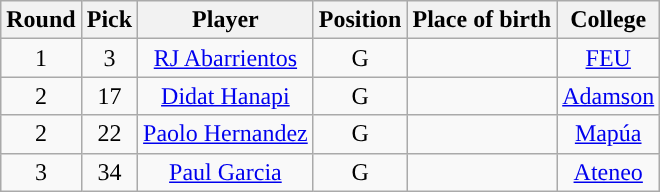<table class="wikitable sortable sortable" style="text-align:center">
<tr>
<th>Round</th>
<th>Pick</th>
<th>Player</th>
<th>Position</th>
<th>Place of birth</th>
<th>College</th>
</tr>
<tr>
<td>1</td>
<td>3</td>
<td><a href='#'>RJ Abarrientos</a></td>
<td>G</td>
<td></td>
<td><a href='#'>FEU</a></td>
</tr>
<tr>
<td>2</td>
<td>17</td>
<td><a href='#'>Didat Hanapi</a></td>
<td>G</td>
<td></td>
<td><a href='#'>Adamson</a></td>
</tr>
<tr>
<td>2</td>
<td>22</td>
<td><a href='#'>Paolo Hernandez</a></td>
<td>G</td>
<td></td>
<td><a href='#'>Mapúa</a></td>
</tr>
<tr>
<td>3</td>
<td>34</td>
<td><a href='#'>Paul Garcia</a></td>
<td>G</td>
<td></td>
<td><a href='#'>Ateneo</a></td>
</tr>
</table>
